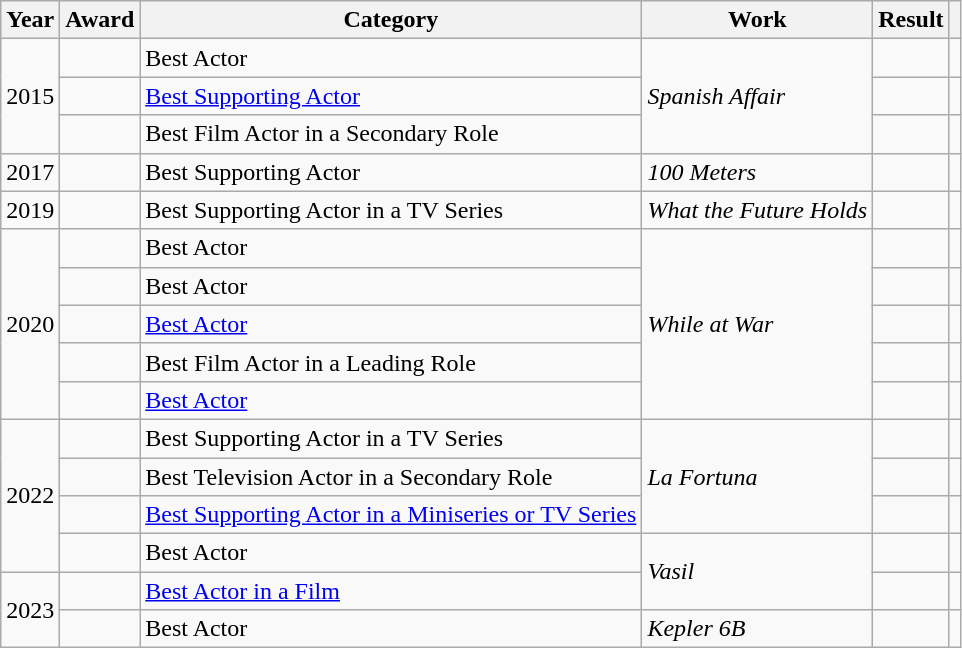<table class="wikitable sortable plainrowheaders">
<tr>
<th>Year</th>
<th>Award</th>
<th>Category</th>
<th>Work</th>
<th>Result</th>
<th scope="col" class="unsortable"></th>
</tr>
<tr>
<td rowspan = "3" align = "center">2015</td>
<td></td>
<td>Best Actor</td>
<td rowspan = "3"><em>Spanish Affair</em></td>
<td></td>
<td align = "center"></td>
</tr>
<tr>
<td></td>
<td><a href='#'>Best Supporting Actor</a></td>
<td></td>
<td align = "center"></td>
</tr>
<tr>
<td></td>
<td>Best Film Actor in a Secondary Role</td>
<td></td>
<td align = "center"></td>
</tr>
<tr>
<td align = "center">2017</td>
<td></td>
<td>Best Supporting Actor</td>
<td><em>100 Meters</em></td>
<td></td>
<td align = "center"></td>
</tr>
<tr>
<td align = "center">2019</td>
<td></td>
<td>Best Supporting Actor in a TV Series</td>
<td><em>What the Future Holds</em></td>
<td></td>
<td align = "center"></td>
</tr>
<tr>
<td rowspan = "5" align = "center">2020</td>
<td></td>
<td>Best Actor</td>
<td rowspan = "5"><em>While at War</em></td>
<td></td>
<td align = "center"></td>
</tr>
<tr>
<td></td>
<td>Best Actor</td>
<td></td>
<td align = "center"></td>
</tr>
<tr>
<td></td>
<td><a href='#'>Best Actor</a></td>
<td></td>
<td align = "center"></td>
</tr>
<tr>
<td></td>
<td>Best Film Actor in a Leading Role</td>
<td></td>
<td align = "center"></td>
</tr>
<tr>
<td></td>
<td><a href='#'>Best Actor</a></td>
<td></td>
<td align = "center"></td>
</tr>
<tr>
<td rowspan = "4" align = "center">2022</td>
<td></td>
<td>Best Supporting Actor in a TV Series</td>
<td rowspan = "3"><em>La Fortuna</em></td>
<td></td>
<td align = "center"></td>
</tr>
<tr>
<td></td>
<td>Best Television Actor in a Secondary Role</td>
<td></td>
<td align = "center"></td>
</tr>
<tr>
<td></td>
<td><a href='#'>Best Supporting Actor in a Miniseries or TV Series</a></td>
<td></td>
<td align = "center"></td>
</tr>
<tr>
<td></td>
<td>Best Actor</td>
<td rowspan = "2"><em>Vasil</em></td>
<td></td>
<td align = "center"></td>
</tr>
<tr>
<td rowspan ="2">2023</td>
<td></td>
<td><a href='#'>Best Actor in a Film</a></td>
<td></td>
<td align = "center"></td>
</tr>
<tr>
<td></td>
<td>Best Actor</td>
<td><em>Kepler 6B</em></td>
<td></td>
<td></td>
</tr>
</table>
